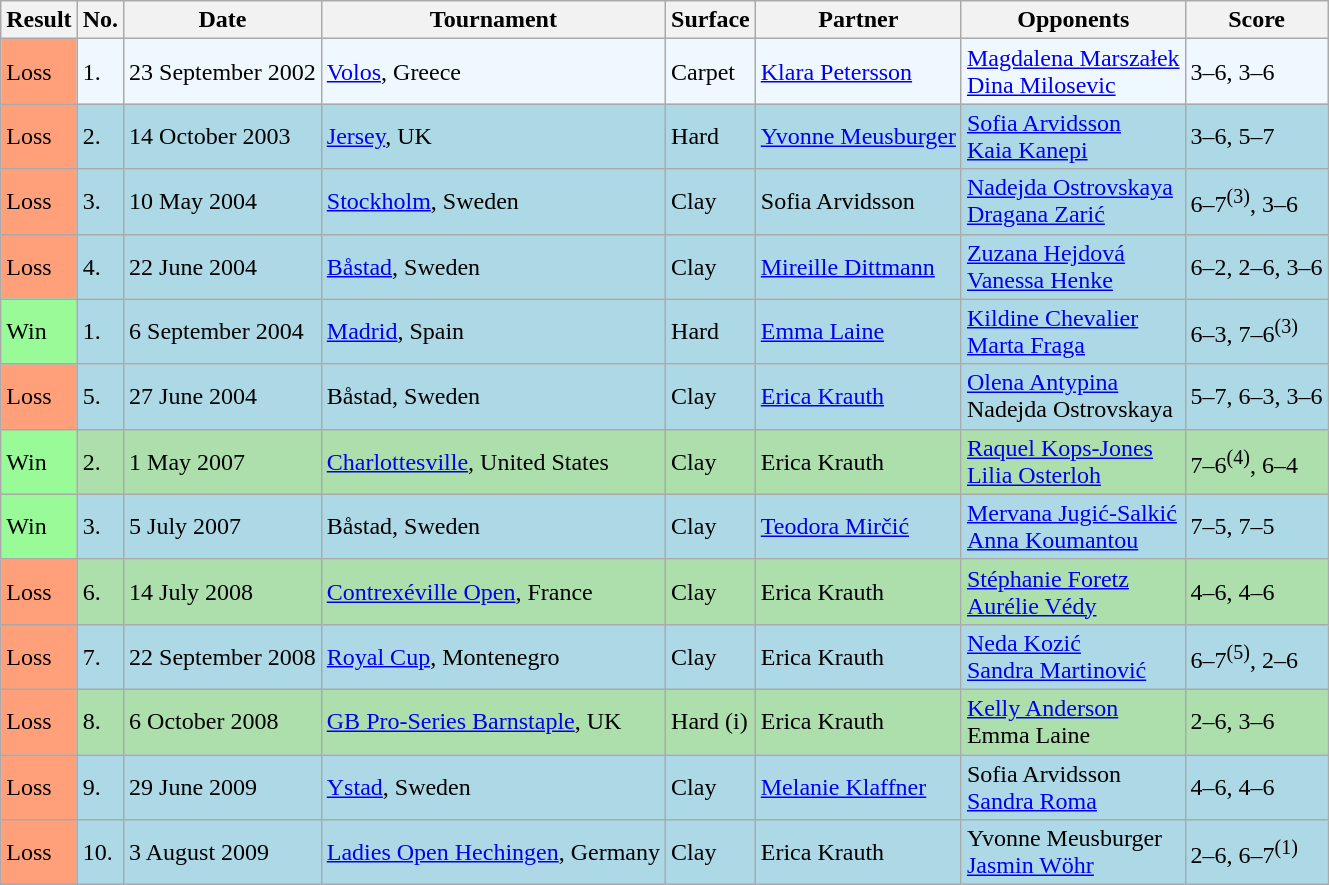<table class="sortable wikitable">
<tr>
<th>Result</th>
<th>No.</th>
<th>Date</th>
<th>Tournament</th>
<th>Surface</th>
<th>Partner</th>
<th>Opponents</th>
<th class=unsortable>Score</th>
</tr>
<tr style="background:#f0f8ff;">
<td style="background:#ffa07a;">Loss</td>
<td>1.</td>
<td>23 September 2002</td>
<td><a href='#'>Volos</a>, Greece</td>
<td>Carpet</td>
<td> <a href='#'>Klara Petersson</a></td>
<td> <a href='#'>Magdalena Marszałek</a> <br>  <a href='#'>Dina Milosevic</a></td>
<td>3–6, 3–6</td>
</tr>
<tr bgcolor="lightblue">
<td style="background:#ffa07a;">Loss</td>
<td>2.</td>
<td>14 October 2003</td>
<td><a href='#'>Jersey</a>, UK</td>
<td>Hard</td>
<td> <a href='#'>Yvonne Meusburger</a></td>
<td> <a href='#'>Sofia Arvidsson</a> <br>  <a href='#'>Kaia Kanepi</a></td>
<td>3–6, 5–7</td>
</tr>
<tr bgcolor="lightblue">
<td style="background:#ffa07a;">Loss</td>
<td>3.</td>
<td>10 May 2004</td>
<td><a href='#'>Stockholm</a>, Sweden</td>
<td>Clay</td>
<td> Sofia Arvidsson</td>
<td> <a href='#'>Nadejda Ostrovskaya</a> <br>  <a href='#'>Dragana Zarić</a></td>
<td>6–7<sup>(3)</sup>, 3–6</td>
</tr>
<tr bgcolor="lightblue">
<td style="background:#ffa07a;">Loss</td>
<td>4.</td>
<td>22 June 2004</td>
<td><a href='#'>Båstad</a>, Sweden</td>
<td>Clay</td>
<td> <a href='#'>Mireille Dittmann</a></td>
<td> <a href='#'>Zuzana Hejdová</a> <br>  <a href='#'>Vanessa Henke</a></td>
<td>6–2, 2–6, 3–6</td>
</tr>
<tr style="background:lightblue;">
<td style="background:#98fb98;">Win</td>
<td>1.</td>
<td>6 September 2004</td>
<td><a href='#'>Madrid</a>, Spain</td>
<td>Hard</td>
<td> <a href='#'>Emma Laine</a></td>
<td> <a href='#'>Kildine Chevalier</a> <br>  <a href='#'>Marta Fraga</a></td>
<td>6–3, 7–6<sup>(3)</sup></td>
</tr>
<tr bgcolor="lightblue">
<td style="background:#ffa07a;">Loss</td>
<td>5.</td>
<td>27 June 2004</td>
<td>Båstad, Sweden</td>
<td>Clay</td>
<td> <a href='#'>Erica Krauth</a></td>
<td> <a href='#'>Olena Antypina</a> <br>  Nadejda Ostrovskaya</td>
<td>5–7, 6–3, 3–6</td>
</tr>
<tr bgcolor="#ADDFAD">
<td style="background:#98fb98;">Win</td>
<td>2.</td>
<td>1 May 2007</td>
<td><a href='#'>Charlottesville</a>, United States</td>
<td>Clay</td>
<td> Erica Krauth</td>
<td> <a href='#'>Raquel Kops-Jones</a> <br>  <a href='#'>Lilia Osterloh</a></td>
<td>7–6<sup>(4)</sup>, 6–4</td>
</tr>
<tr style="background:lightblue;">
<td style="background:#98fb98;">Win</td>
<td>3.</td>
<td>5 July 2007</td>
<td>Båstad, Sweden</td>
<td>Clay</td>
<td> <a href='#'>Teodora Mirčić</a></td>
<td> <a href='#'>Mervana Jugić-Salkić</a> <br>  <a href='#'>Anna Koumantou</a></td>
<td>7–5, 7–5</td>
</tr>
<tr bgcolor="#ADDFAD">
<td style="background:#ffa07a;">Loss</td>
<td>6.</td>
<td>14 July 2008</td>
<td><a href='#'>Contrexéville Open</a>, France</td>
<td>Clay</td>
<td> Erica Krauth</td>
<td> <a href='#'>Stéphanie Foretz</a> <br>  <a href='#'>Aurélie Védy</a></td>
<td>4–6, 4–6</td>
</tr>
<tr style="background:lightblue;">
<td style="background:#ffa07a;">Loss</td>
<td>7.</td>
<td>22 September 2008</td>
<td><a href='#'>Royal Cup</a>, Montenegro</td>
<td>Clay</td>
<td> Erica Krauth</td>
<td> <a href='#'>Neda Kozić</a> <br>  <a href='#'>Sandra Martinović</a></td>
<td>6–7<sup>(5)</sup>, 2–6</td>
</tr>
<tr bgcolor="#ADDFAD">
<td style="background:#ffa07a;">Loss</td>
<td>8.</td>
<td>6 October 2008</td>
<td><a href='#'>GB Pro-Series Barnstaple</a>, UK</td>
<td>Hard (i)</td>
<td> Erica Krauth</td>
<td> <a href='#'>Kelly Anderson</a> <br>  Emma Laine</td>
<td>2–6, 3–6</td>
</tr>
<tr style="background:lightblue;">
<td style="background:#ffa07a;">Loss</td>
<td>9.</td>
<td>29 June 2009</td>
<td><a href='#'>Ystad</a>, Sweden</td>
<td>Clay</td>
<td> <a href='#'>Melanie Klaffner</a></td>
<td> Sofia Arvidsson <br>  <a href='#'>Sandra Roma</a></td>
<td>4–6, 4–6</td>
</tr>
<tr style="background:lightblue;">
<td style="background:#ffa07a;">Loss</td>
<td>10.</td>
<td>3 August 2009</td>
<td><a href='#'>Ladies Open Hechingen</a>, Germany</td>
<td>Clay</td>
<td> Erica Krauth</td>
<td> Yvonne Meusburger <br>  <a href='#'>Jasmin Wöhr</a></td>
<td>2–6, 6–7<sup>(1)</sup></td>
</tr>
</table>
